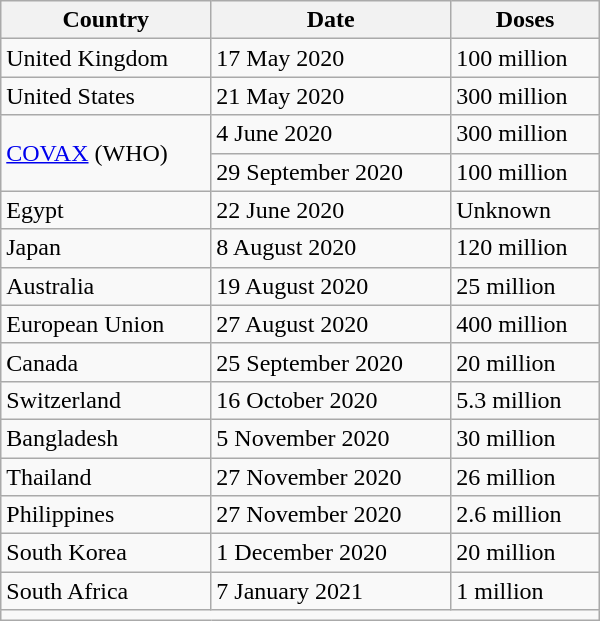<table class="wikitable floatright sortable" style="width:400px;">
<tr>
<th>Country</th>
<th>Date</th>
<th>Doses</th>
</tr>
<tr>
<td>United Kingdom</td>
<td>17 May 2020</td>
<td>100 million</td>
</tr>
<tr>
<td>United States</td>
<td>21 May 2020</td>
<td>300 million</td>
</tr>
<tr>
<td rowspan=2><a href='#'>COVAX</a> (WHO)</td>
<td>4 June 2020</td>
<td>300 million</td>
</tr>
<tr>
<td>29 September 2020</td>
<td>100 million</td>
</tr>
<tr>
<td>Egypt</td>
<td>22 June 2020</td>
<td>Unknown</td>
</tr>
<tr>
<td>Japan</td>
<td>8 August 2020</td>
<td>120 million</td>
</tr>
<tr>
<td>Australia</td>
<td>19 August 2020</td>
<td>25 million</td>
</tr>
<tr>
<td>European Union</td>
<td>27 August 2020</td>
<td>400 million</td>
</tr>
<tr>
<td>Canada</td>
<td>25 September 2020</td>
<td>20 million</td>
</tr>
<tr>
<td>Switzerland</td>
<td>16 October 2020</td>
<td>5.3 million</td>
</tr>
<tr>
<td>Bangladesh</td>
<td>5 November 2020</td>
<td>30 million</td>
</tr>
<tr>
<td>Thailand</td>
<td>27 November 2020</td>
<td>26 million</td>
</tr>
<tr>
<td>Philippines</td>
<td>27 November 2020</td>
<td>2.6 million</td>
</tr>
<tr>
<td>South Korea</td>
<td>1 December 2020</td>
<td>20 million</td>
</tr>
<tr>
<td>South Africa</td>
<td>7 January 2021</td>
<td>1 million</td>
</tr>
<tr>
<td colspan=3></td>
</tr>
</table>
